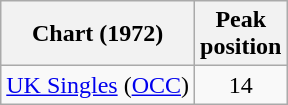<table class="wikitable">
<tr>
<th>Chart (1972)</th>
<th>Peak<br>position</th>
</tr>
<tr>
<td><a href='#'>UK Singles</a> (<a href='#'>OCC</a>)</td>
<td align="center">14</td>
</tr>
</table>
